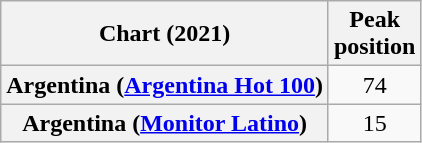<table class="wikitable sortable plainrowheaders" style="text-align:center">
<tr>
<th scope="col">Chart (2021)</th>
<th scope="col">Peak<br>position</th>
</tr>
<tr>
<th scope="row">Argentina (<a href='#'>Argentina Hot 100</a>)</th>
<td>74</td>
</tr>
<tr>
<th scope="row">Argentina (<a href='#'>Monitor Latino</a>)</th>
<td>15</td>
</tr>
</table>
